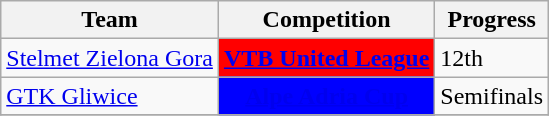<table class="wikitable sortable">
<tr>
<th>Team</th>
<th>Competition</th>
<th>Progress</th>
</tr>
<tr>
<td><a href='#'>Stelmet Zielona Gora</a></td>
<td rowspan="1" style="background-color:red;color:white;text-align:center"><strong><span><a href='#'>VTB United League</a></span></strong></td>
<td>12th</td>
</tr>
<tr>
<td><a href='#'>GTK Gliwice</a></td>
<td rowspan="1" style="background-color:blue;color:white;text-align:center"><strong><a href='#'><span>Alpe Adria Cup</span></a></strong></td>
<td>Semifinals</td>
</tr>
<tr>
</tr>
</table>
